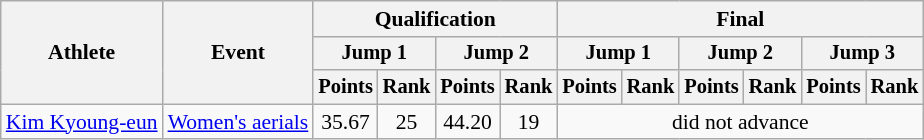<table class="wikitable" style="font-size:90%">
<tr>
<th rowspan="3">Athlete</th>
<th rowspan="3">Event</th>
<th colspan=4>Qualification</th>
<th colspan=6>Final</th>
</tr>
<tr style="font-size:95%">
<th colspan=2>Jump 1</th>
<th colspan=2>Jump 2</th>
<th colspan=2>Jump 1</th>
<th colspan=2>Jump 2</th>
<th colspan=2>Jump 3</th>
</tr>
<tr style="font-size:95%">
<th>Points</th>
<th>Rank</th>
<th>Points</th>
<th>Rank</th>
<th>Points</th>
<th>Rank</th>
<th>Points</th>
<th>Rank</th>
<th>Points</th>
<th>Rank</th>
</tr>
<tr align=center>
<td align=left><a href='#'>Kim Kyoung-eun</a></td>
<td align=left><a href='#'>Women's aerials</a></td>
<td>35.67</td>
<td>25</td>
<td>44.20</td>
<td>19</td>
<td colspan=6>did not advance</td>
</tr>
</table>
